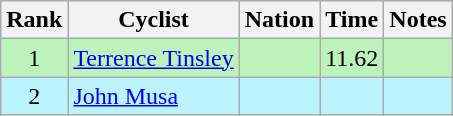<table class="wikitable sortable" style="text-align:center;">
<tr>
<th>Rank</th>
<th>Cyclist</th>
<th>Nation</th>
<th>Time</th>
<th>Notes</th>
</tr>
<tr bgcolor=bbf3bb>
<td>1</td>
<td align=left><a href='#'>Terrence Tinsley</a></td>
<td align=left></td>
<td>11.62</td>
<td></td>
</tr>
<tr bgcolor=bbf3ff>
<td>2</td>
<td align=left><a href='#'>John Musa</a></td>
<td align=left></td>
<td></td>
<td></td>
</tr>
</table>
